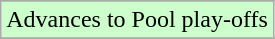<table class="wikitable">
<tr>
</tr>
<tr width=10px bgcolor=ccffcc>
<td>Advances to Pool play-offs</td>
</tr>
<tr>
</tr>
</table>
